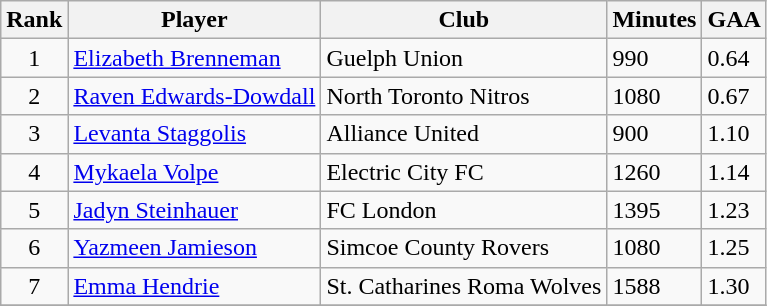<table class="wikitable">
<tr>
<th>Rank</th>
<th>Player</th>
<th>Club</th>
<th>Minutes</th>
<th>GAA</th>
</tr>
<tr>
<td align=center>1</td>
<td><a href='#'>Elizabeth Brenneman</a></td>
<td>Guelph Union</td>
<td>990</td>
<td>0.64</td>
</tr>
<tr>
<td align=center>2</td>
<td><a href='#'>Raven Edwards-Dowdall</a></td>
<td>North Toronto Nitros</td>
<td>1080</td>
<td>0.67</td>
</tr>
<tr>
<td align=center>3</td>
<td><a href='#'>Levanta Staggolis</a></td>
<td>Alliance United</td>
<td>900</td>
<td>1.10</td>
</tr>
<tr>
<td align=center>4</td>
<td><a href='#'>Mykaela Volpe</a></td>
<td>Electric City FC</td>
<td>1260</td>
<td>1.14</td>
</tr>
<tr>
<td align=center>5</td>
<td><a href='#'>Jadyn Steinhauer</a></td>
<td>FC London</td>
<td>1395</td>
<td>1.23</td>
</tr>
<tr>
<td align=center>6</td>
<td><a href='#'>Yazmeen Jamieson</a></td>
<td>Simcoe County Rovers</td>
<td>1080</td>
<td>1.25</td>
</tr>
<tr>
<td align=center>7</td>
<td><a href='#'>Emma Hendrie</a></td>
<td>St. Catharines Roma Wolves</td>
<td>1588</td>
<td>1.30</td>
</tr>
<tr>
</tr>
</table>
